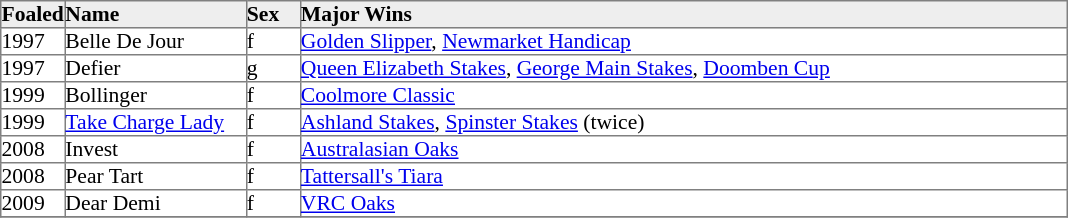<table border="1" cellpadding="0" style="border-collapse: collapse; font-size:90%">
<tr bgcolor="#eeeeee">
<td width="35px"><strong>Foaled</strong></td>
<td width="120px"><strong>Name</strong></td>
<td width="35px"><strong>Sex</strong></td>
<td width="510px"><strong>Major Wins</strong></td>
</tr>
<tr>
<td>1997</td>
<td>Belle De Jour</td>
<td>f</td>
<td><a href='#'>Golden Slipper</a>, <a href='#'>Newmarket Handicap</a></td>
</tr>
<tr>
<td>1997</td>
<td>Defier</td>
<td>g</td>
<td><a href='#'>Queen Elizabeth Stakes</a>, <a href='#'>George Main Stakes</a>, <a href='#'>Doomben Cup</a></td>
</tr>
<tr>
<td>1999</td>
<td>Bollinger</td>
<td>f</td>
<td><a href='#'>Coolmore Classic</a></td>
</tr>
<tr>
<td>1999</td>
<td><a href='#'>Take Charge Lady</a></td>
<td>f</td>
<td><a href='#'>Ashland Stakes</a>, <a href='#'>Spinster Stakes</a> (twice)</td>
</tr>
<tr>
<td>2008</td>
<td>Invest</td>
<td>f</td>
<td><a href='#'>Australasian Oaks</a></td>
</tr>
<tr>
<td>2008</td>
<td>Pear Tart</td>
<td>f</td>
<td><a href='#'>Tattersall's Tiara</a></td>
</tr>
<tr>
<td>2009</td>
<td>Dear Demi</td>
<td>f</td>
<td><a href='#'>VRC Oaks</a></td>
</tr>
<tr>
</tr>
</table>
